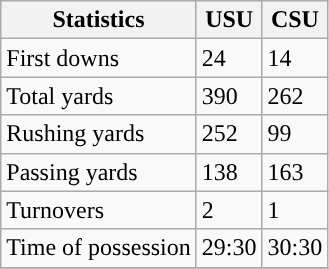<table class="wikitable">
<tr>
<th>Statistics</th>
<th>USU</th>
<th>CSU</th>
</tr>
<tr>
<td>First downs</td>
<td>24</td>
<td>14</td>
</tr>
<tr>
<td>Total yards</td>
<td>390</td>
<td>262</td>
</tr>
<tr>
<td>Rushing yards</td>
<td>252</td>
<td>99</td>
</tr>
<tr>
<td>Passing yards</td>
<td>138</td>
<td>163</td>
</tr>
<tr>
<td>Turnovers</td>
<td>2</td>
<td>1</td>
</tr>
<tr>
<td>Time of possession</td>
<td>29:30</td>
<td>30:30</td>
</tr>
<tr>
</tr>
</table>
